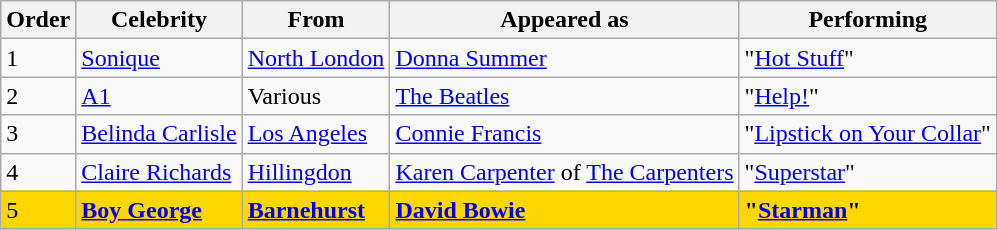<table class="wikitable">
<tr>
<th>Order</th>
<th>Celebrity</th>
<th>From</th>
<th>Appeared as</th>
<th>Performing</th>
</tr>
<tr>
<td>1</td>
<td><a href='#'>Sonique</a></td>
<td><a href='#'>North London</a></td>
<td><a href='#'>Donna Summer</a></td>
<td>"<a href='#'>Hot Stuff</a>"</td>
</tr>
<tr>
<td>2</td>
<td><a href='#'>A1</a></td>
<td>Various</td>
<td><a href='#'>The Beatles</a></td>
<td>"<a href='#'>Help!</a>"</td>
</tr>
<tr>
<td>3</td>
<td><a href='#'>Belinda Carlisle</a></td>
<td><a href='#'>Los Angeles</a></td>
<td><a href='#'>Connie Francis</a></td>
<td>"<a href='#'>Lipstick on Your Collar</a>"</td>
</tr>
<tr>
<td>4</td>
<td><a href='#'>Claire Richards</a></td>
<td><a href='#'>Hillingdon</a></td>
<td><a href='#'>Karen Carpenter</a> of <a href='#'>The Carpenters</a></td>
<td>"<a href='#'>Superstar</a>"</td>
</tr>
<tr style="background:gold;">
<td>5</td>
<td><strong><a href='#'>Boy George</a></strong></td>
<td><strong><a href='#'>Barnehurst</a></strong></td>
<td><strong><a href='#'>David Bowie</a></strong></td>
<td><strong>"<a href='#'>Starman</a>"</strong></td>
</tr>
</table>
